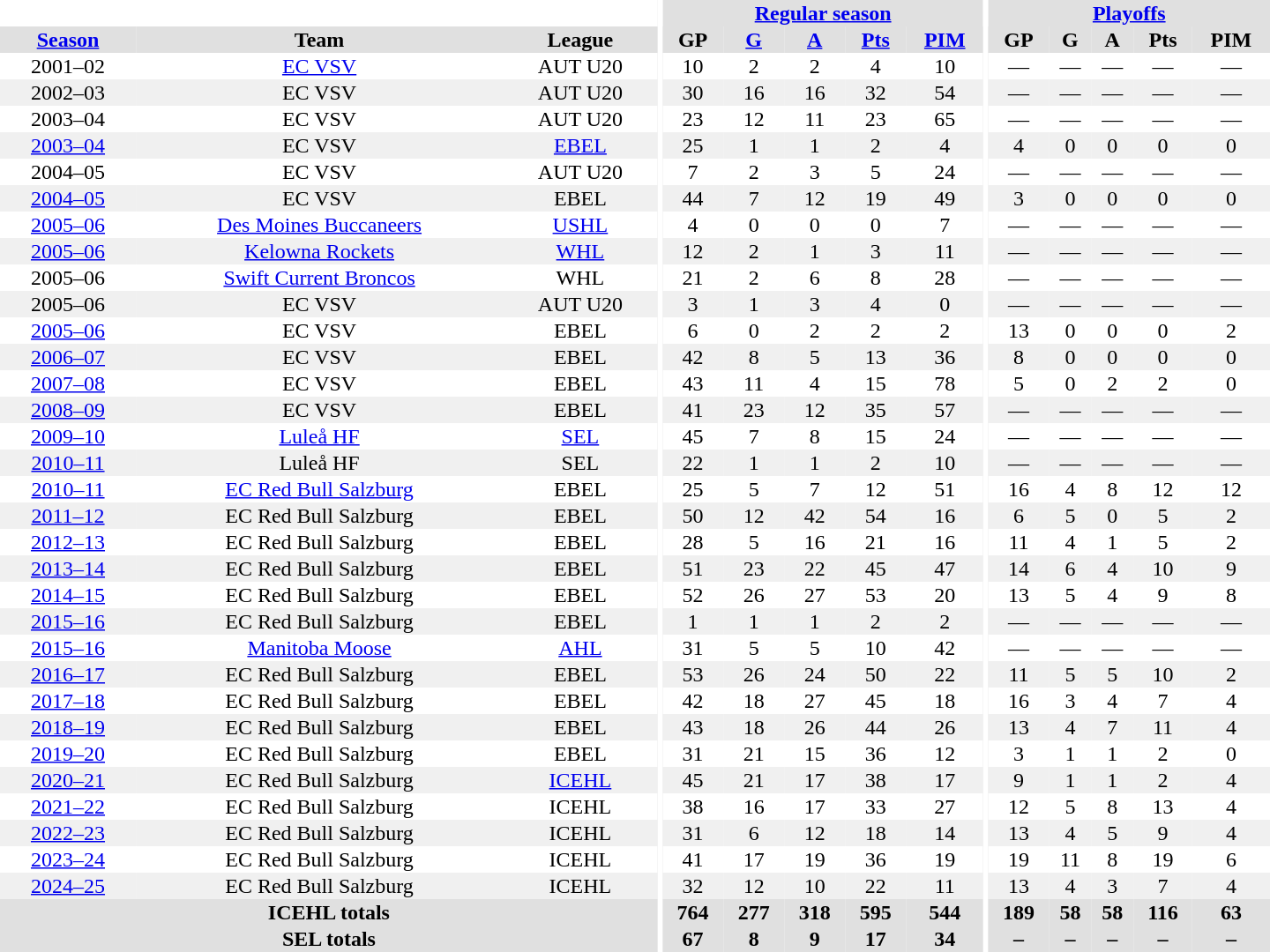<table border="0" cellpadding="1" cellspacing="0" style="text-align:center; width:60em">
<tr bgcolor="#e0e0e0">
<th colspan="3" bgcolor="#ffffff"></th>
<th rowspan="99" bgcolor="#ffffff"></th>
<th colspan="5"><a href='#'>Regular season</a></th>
<th rowspan="99" bgcolor="#ffffff"></th>
<th colspan="5"><a href='#'>Playoffs</a></th>
</tr>
<tr bgcolor="#e0e0e0">
<th><a href='#'>Season</a></th>
<th>Team</th>
<th>League</th>
<th>GP</th>
<th><a href='#'>G</a></th>
<th><a href='#'>A</a></th>
<th><a href='#'>Pts</a></th>
<th><a href='#'>PIM</a></th>
<th>GP</th>
<th>G</th>
<th>A</th>
<th>Pts</th>
<th>PIM</th>
</tr>
<tr>
<td>2001–02</td>
<td><a href='#'>EC VSV</a></td>
<td>AUT U20</td>
<td>10</td>
<td>2</td>
<td>2</td>
<td>4</td>
<td>10</td>
<td>—</td>
<td>—</td>
<td>—</td>
<td>—</td>
<td>—</td>
</tr>
<tr bgcolor="#f0f0f0">
<td>2002–03</td>
<td>EC VSV</td>
<td>AUT U20</td>
<td>30</td>
<td>16</td>
<td>16</td>
<td>32</td>
<td>54</td>
<td>—</td>
<td>—</td>
<td>—</td>
<td>—</td>
<td>—</td>
</tr>
<tr>
<td>2003–04</td>
<td>EC VSV</td>
<td>AUT U20</td>
<td>23</td>
<td>12</td>
<td>11</td>
<td>23</td>
<td>65</td>
<td>—</td>
<td>—</td>
<td>—</td>
<td>—</td>
<td>—</td>
</tr>
<tr bgcolor="#f0f0f0">
<td><a href='#'>2003–04</a></td>
<td>EC VSV</td>
<td><a href='#'>EBEL</a></td>
<td>25</td>
<td>1</td>
<td>1</td>
<td>2</td>
<td>4</td>
<td>4</td>
<td>0</td>
<td>0</td>
<td>0</td>
<td>0</td>
</tr>
<tr>
<td>2004–05</td>
<td>EC VSV</td>
<td>AUT U20</td>
<td>7</td>
<td>2</td>
<td>3</td>
<td>5</td>
<td>24</td>
<td>—</td>
<td>—</td>
<td>—</td>
<td>—</td>
<td>—</td>
</tr>
<tr bgcolor="#f0f0f0">
<td><a href='#'>2004–05</a></td>
<td>EC VSV</td>
<td>EBEL</td>
<td>44</td>
<td>7</td>
<td>12</td>
<td>19</td>
<td>49</td>
<td>3</td>
<td>0</td>
<td>0</td>
<td>0</td>
<td>0</td>
</tr>
<tr>
<td><a href='#'>2005–06</a></td>
<td><a href='#'>Des Moines Buccaneers</a></td>
<td><a href='#'>USHL</a></td>
<td>4</td>
<td>0</td>
<td>0</td>
<td>0</td>
<td>7</td>
<td>—</td>
<td>—</td>
<td>—</td>
<td>—</td>
<td>—</td>
</tr>
<tr bgcolor="#f0f0f0">
<td><a href='#'>2005–06</a></td>
<td><a href='#'>Kelowna Rockets</a></td>
<td><a href='#'>WHL</a></td>
<td>12</td>
<td>2</td>
<td>1</td>
<td>3</td>
<td>11</td>
<td>—</td>
<td>—</td>
<td>—</td>
<td>—</td>
<td>—</td>
</tr>
<tr>
<td>2005–06</td>
<td><a href='#'>Swift Current Broncos</a></td>
<td>WHL</td>
<td>21</td>
<td>2</td>
<td>6</td>
<td>8</td>
<td>28</td>
<td>—</td>
<td>—</td>
<td>—</td>
<td>—</td>
<td>—</td>
</tr>
<tr bgcolor="#f0f0f0">
<td>2005–06</td>
<td>EC VSV</td>
<td>AUT U20</td>
<td>3</td>
<td>1</td>
<td>3</td>
<td>4</td>
<td>0</td>
<td>—</td>
<td>—</td>
<td>—</td>
<td>—</td>
<td>—</td>
</tr>
<tr>
<td><a href='#'>2005–06</a></td>
<td>EC VSV</td>
<td>EBEL</td>
<td>6</td>
<td>0</td>
<td>2</td>
<td>2</td>
<td>2</td>
<td>13</td>
<td>0</td>
<td>0</td>
<td>0</td>
<td>2</td>
</tr>
<tr bgcolor="#f0f0f0">
<td><a href='#'>2006–07</a></td>
<td>EC VSV</td>
<td>EBEL</td>
<td>42</td>
<td>8</td>
<td>5</td>
<td>13</td>
<td>36</td>
<td>8</td>
<td>0</td>
<td>0</td>
<td>0</td>
<td>0</td>
</tr>
<tr>
<td><a href='#'>2007–08</a></td>
<td>EC VSV</td>
<td>EBEL</td>
<td>43</td>
<td>11</td>
<td>4</td>
<td>15</td>
<td>78</td>
<td>5</td>
<td>0</td>
<td>2</td>
<td>2</td>
<td>0</td>
</tr>
<tr bgcolor="#f0f0f0">
<td><a href='#'>2008–09</a></td>
<td>EC VSV</td>
<td>EBEL</td>
<td>41</td>
<td>23</td>
<td>12</td>
<td>35</td>
<td>57</td>
<td>—</td>
<td>—</td>
<td>—</td>
<td>—</td>
<td>—</td>
</tr>
<tr>
<td><a href='#'>2009–10</a></td>
<td><a href='#'>Luleå HF</a></td>
<td><a href='#'>SEL</a></td>
<td>45</td>
<td>7</td>
<td>8</td>
<td>15</td>
<td>24</td>
<td>—</td>
<td>—</td>
<td>—</td>
<td>—</td>
<td>—</td>
</tr>
<tr bgcolor="#f0f0f0">
<td><a href='#'>2010–11</a></td>
<td>Luleå HF</td>
<td>SEL</td>
<td>22</td>
<td>1</td>
<td>1</td>
<td>2</td>
<td>10</td>
<td>—</td>
<td>—</td>
<td>—</td>
<td>—</td>
<td>—</td>
</tr>
<tr>
<td><a href='#'>2010–11</a></td>
<td><a href='#'>EC Red Bull Salzburg</a></td>
<td>EBEL</td>
<td>25</td>
<td>5</td>
<td>7</td>
<td>12</td>
<td>51</td>
<td>16</td>
<td>4</td>
<td>8</td>
<td>12</td>
<td>12</td>
</tr>
<tr bgcolor="#f0f0f0">
<td><a href='#'>2011–12</a></td>
<td>EC Red Bull Salzburg</td>
<td>EBEL</td>
<td>50</td>
<td>12</td>
<td>42</td>
<td>54</td>
<td>16</td>
<td>6</td>
<td>5</td>
<td>0</td>
<td>5</td>
<td>2</td>
</tr>
<tr>
<td><a href='#'>2012–13</a></td>
<td>EC Red Bull Salzburg</td>
<td>EBEL</td>
<td>28</td>
<td>5</td>
<td>16</td>
<td>21</td>
<td>16</td>
<td>11</td>
<td>4</td>
<td>1</td>
<td>5</td>
<td>2</td>
</tr>
<tr bgcolor="#f0f0f0">
<td><a href='#'>2013–14</a></td>
<td>EC Red Bull Salzburg</td>
<td>EBEL</td>
<td>51</td>
<td>23</td>
<td>22</td>
<td>45</td>
<td>47</td>
<td>14</td>
<td>6</td>
<td>4</td>
<td>10</td>
<td>9</td>
</tr>
<tr>
<td><a href='#'>2014–15</a></td>
<td>EC Red Bull Salzburg</td>
<td>EBEL</td>
<td>52</td>
<td>26</td>
<td>27</td>
<td>53</td>
<td>20</td>
<td>13</td>
<td>5</td>
<td>4</td>
<td>9</td>
<td>8</td>
</tr>
<tr bgcolor="#f0f0f0">
<td><a href='#'>2015–16</a></td>
<td>EC Red Bull Salzburg</td>
<td>EBEL</td>
<td>1</td>
<td>1</td>
<td>1</td>
<td>2</td>
<td>2</td>
<td>—</td>
<td>—</td>
<td>—</td>
<td>—</td>
<td>—</td>
</tr>
<tr>
<td><a href='#'>2015–16</a></td>
<td><a href='#'>Manitoba Moose</a></td>
<td><a href='#'>AHL</a></td>
<td>31</td>
<td>5</td>
<td>5</td>
<td>10</td>
<td>42</td>
<td>—</td>
<td>—</td>
<td>—</td>
<td>—</td>
<td>—</td>
</tr>
<tr bgcolor="#f0f0f0">
<td><a href='#'>2016–17</a></td>
<td>EC Red Bull Salzburg</td>
<td>EBEL</td>
<td>53</td>
<td>26</td>
<td>24</td>
<td>50</td>
<td>22</td>
<td>11</td>
<td>5</td>
<td>5</td>
<td>10</td>
<td>2</td>
</tr>
<tr>
<td><a href='#'>2017–18</a></td>
<td>EC Red Bull Salzburg</td>
<td>EBEL</td>
<td>42</td>
<td>18</td>
<td>27</td>
<td>45</td>
<td>18</td>
<td>16</td>
<td>3</td>
<td>4</td>
<td>7</td>
<td>4</td>
</tr>
<tr bgcolor="#f0f0f0">
<td><a href='#'>2018–19</a></td>
<td>EC Red Bull Salzburg</td>
<td>EBEL</td>
<td>43</td>
<td>18</td>
<td>26</td>
<td>44</td>
<td>26</td>
<td>13</td>
<td>4</td>
<td>7</td>
<td>11</td>
<td>4</td>
</tr>
<tr>
<td><a href='#'>2019–20</a></td>
<td>EC Red Bull Salzburg</td>
<td>EBEL</td>
<td>31</td>
<td>21</td>
<td>15</td>
<td>36</td>
<td>12</td>
<td>3</td>
<td>1</td>
<td>1</td>
<td>2</td>
<td>0</td>
</tr>
<tr bgcolor="#f0f0f0">
<td><a href='#'>2020–21</a></td>
<td>EC Red Bull Salzburg</td>
<td><a href='#'>ICEHL</a></td>
<td>45</td>
<td>21</td>
<td>17</td>
<td>38</td>
<td>17</td>
<td>9</td>
<td>1</td>
<td>1</td>
<td>2</td>
<td>4</td>
</tr>
<tr>
<td><a href='#'>2021–22</a></td>
<td>EC Red Bull Salzburg</td>
<td>ICEHL</td>
<td>38</td>
<td>16</td>
<td>17</td>
<td>33</td>
<td>27</td>
<td>12</td>
<td>5</td>
<td>8</td>
<td>13</td>
<td>4</td>
</tr>
<tr bgcolor="#f0f0f0">
<td><a href='#'>2022–23</a></td>
<td>EC Red Bull Salzburg</td>
<td>ICEHL</td>
<td>31</td>
<td>6</td>
<td>12</td>
<td>18</td>
<td>14</td>
<td>13</td>
<td>4</td>
<td>5</td>
<td>9</td>
<td>4</td>
</tr>
<tr>
<td><a href='#'>2023–24</a></td>
<td>EC Red Bull Salzburg</td>
<td>ICEHL</td>
<td>41</td>
<td>17</td>
<td>19</td>
<td>36</td>
<td>19</td>
<td>19</td>
<td>11</td>
<td>8</td>
<td>19</td>
<td>6</td>
</tr>
<tr bgcolor="#f0f0f0">
<td><a href='#'>2024–25</a></td>
<td>EC Red Bull Salzburg</td>
<td>ICEHL</td>
<td>32</td>
<td>12</td>
<td>10</td>
<td>22</td>
<td>11</td>
<td>13</td>
<td>4</td>
<td>3</td>
<td>7</td>
<td>4</td>
</tr>
<tr bgcolor="#e0e0e0">
<th colspan="3">ICEHL totals</th>
<th>764</th>
<th>277</th>
<th>318</th>
<th>595</th>
<th>544</th>
<th>189</th>
<th>58</th>
<th>58</th>
<th>116</th>
<th>63</th>
</tr>
<tr bgcolor="#e0e0e0">
<th colspan="3">SEL totals</th>
<th>67</th>
<th>8</th>
<th>9</th>
<th>17</th>
<th>34</th>
<th>–</th>
<th>–</th>
<th>–</th>
<th>–</th>
<th>–</th>
</tr>
</table>
